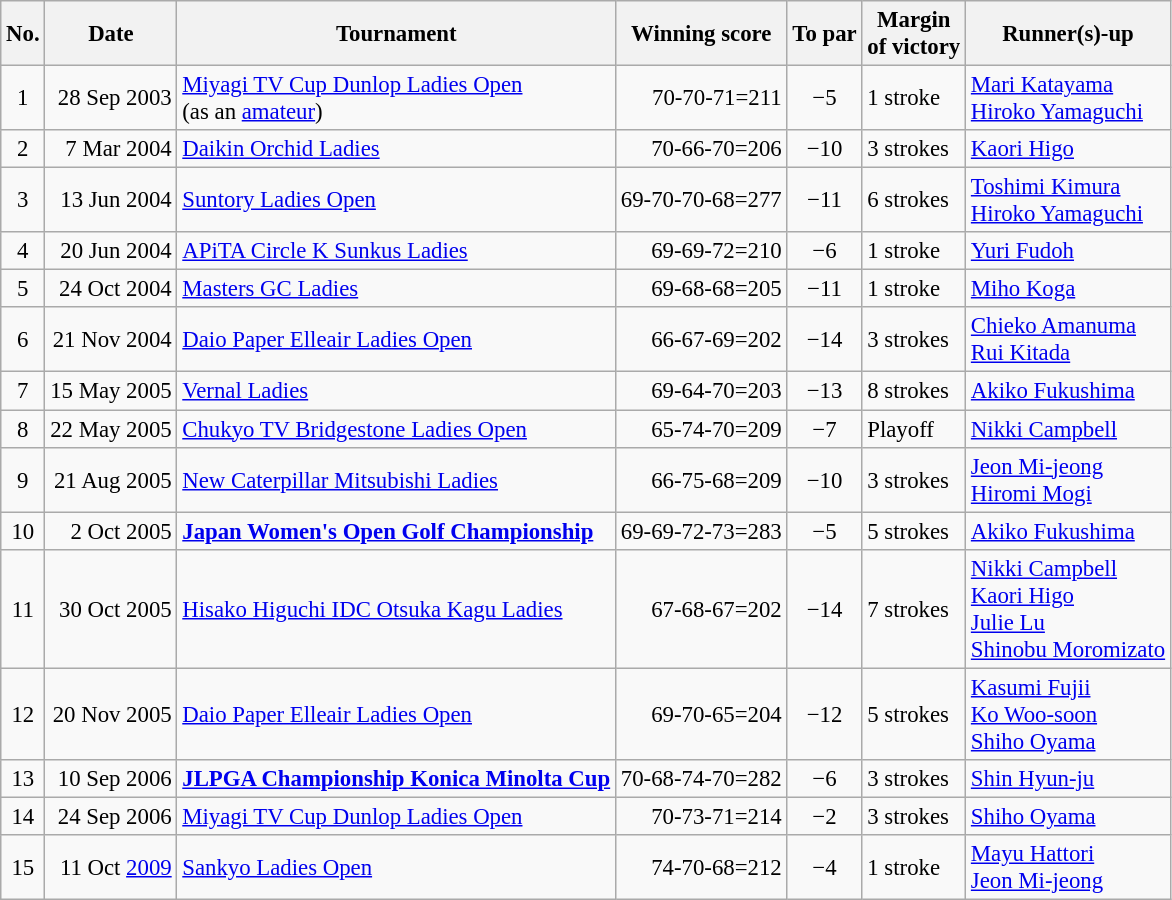<table class="wikitable" style="font-size:95%;">
<tr>
<th>No.</th>
<th>Date</th>
<th>Tournament</th>
<th>Winning score</th>
<th>To par</th>
<th>Margin<br>of victory</th>
<th>Runner(s)-up</th>
</tr>
<tr>
<td align=center>1</td>
<td align=right>28 Sep 2003</td>
<td><a href='#'>Miyagi TV Cup Dunlop Ladies Open</a><br>(as an <a href='#'>amateur</a>)</td>
<td align=right>70-70-71=211</td>
<td align=center>−5</td>
<td>1 stroke</td>
<td> <a href='#'>Mari Katayama</a> <br>  <a href='#'>Hiroko Yamaguchi</a></td>
</tr>
<tr>
<td align=center>2</td>
<td align=right>7 Mar 2004</td>
<td><a href='#'>Daikin Orchid Ladies</a></td>
<td align=right>70-66-70=206</td>
<td align=center>−10</td>
<td>3 strokes</td>
<td> <a href='#'>Kaori Higo</a></td>
</tr>
<tr>
<td align=center>3</td>
<td align=right>13 Jun 2004</td>
<td><a href='#'>Suntory Ladies Open</a></td>
<td align=right>69-70-70-68=277</td>
<td align=center>−11</td>
<td>6 strokes</td>
<td> <a href='#'>Toshimi Kimura</a> <br> <a href='#'>Hiroko Yamaguchi</a></td>
</tr>
<tr>
<td align=center>4</td>
<td align=right>20 Jun 2004</td>
<td><a href='#'>APiTA Circle K Sunkus Ladies</a></td>
<td align=right>69-69-72=210</td>
<td align=center>−6</td>
<td>1 stroke</td>
<td> <a href='#'>Yuri Fudoh</a></td>
</tr>
<tr>
<td align=center>5</td>
<td align=right>24 Oct 2004</td>
<td><a href='#'>Masters GC Ladies</a></td>
<td align=right>69-68-68=205</td>
<td align=center>−11</td>
<td>1 stroke</td>
<td> <a href='#'>Miho Koga</a></td>
</tr>
<tr>
<td align=center>6</td>
<td align=right>21 Nov 2004</td>
<td><a href='#'>Daio Paper Elleair Ladies Open</a></td>
<td align=right>66-67-69=202</td>
<td align=center>−14</td>
<td>3 strokes</td>
<td> <a href='#'>Chieko Amanuma</a> <br>  <a href='#'>Rui Kitada</a></td>
</tr>
<tr>
<td align=center>7</td>
<td align=right>15 May 2005</td>
<td><a href='#'>Vernal Ladies</a></td>
<td align=right>69-64-70=203</td>
<td align=center>−13</td>
<td>8 strokes</td>
<td> <a href='#'>Akiko Fukushima</a></td>
</tr>
<tr>
<td align=center>8</td>
<td align=right>22 May 2005</td>
<td><a href='#'>Chukyo TV Bridgestone Ladies Open</a></td>
<td align=right>65-74-70=209</td>
<td align=center>−7</td>
<td>Playoff</td>
<td> <a href='#'>Nikki Campbell</a></td>
</tr>
<tr>
<td align=center>9</td>
<td align=right>21 Aug 2005</td>
<td><a href='#'>New Caterpillar Mitsubishi Ladies</a></td>
<td align=right>66-75-68=209</td>
<td align=center>−10</td>
<td>3 strokes</td>
<td> <a href='#'>Jeon Mi-jeong</a> <br>  <a href='#'>Hiromi Mogi</a></td>
</tr>
<tr>
<td align=center>10</td>
<td align=right>2 Oct 2005</td>
<td><strong><a href='#'>Japan Women's Open Golf Championship</a></strong></td>
<td align=right>69-69-72-73=283</td>
<td align=center>−5</td>
<td>5 strokes</td>
<td> <a href='#'>Akiko Fukushima</a></td>
</tr>
<tr>
<td align=center>11</td>
<td align=right>30 Oct 2005</td>
<td><a href='#'>Hisako Higuchi IDC Otsuka Kagu Ladies</a></td>
<td align=right>67-68-67=202</td>
<td align=center>−14</td>
<td>7 strokes</td>
<td> <a href='#'>Nikki Campbell</a> <br>  <a href='#'>Kaori Higo</a> <br>  <a href='#'>Julie Lu</a> <br>  <a href='#'>Shinobu Moromizato</a></td>
</tr>
<tr>
<td align=center>12</td>
<td align=right>20 Nov 2005</td>
<td><a href='#'>Daio Paper Elleair Ladies Open</a></td>
<td align=right>69-70-65=204</td>
<td align=center>−12</td>
<td>5 strokes</td>
<td> <a href='#'>Kasumi Fujii</a> <br>  <a href='#'>Ko Woo-soon</a> <br> <a href='#'>Shiho Oyama</a></td>
</tr>
<tr>
<td align=center>13</td>
<td align=right>10 Sep 2006</td>
<td><strong><a href='#'>JLPGA Championship Konica Minolta Cup</a></strong></td>
<td align=right>70-68-74-70=282</td>
<td align=center>−6</td>
<td>3 strokes</td>
<td> <a href='#'>Shin Hyun-ju</a></td>
</tr>
<tr>
<td align=center>14</td>
<td align=right>24 Sep 2006</td>
<td><a href='#'>Miyagi TV Cup Dunlop Ladies Open</a></td>
<td align=right>70-73-71=214</td>
<td align=center>−2</td>
<td>3 strokes</td>
<td> <a href='#'>Shiho Oyama</a></td>
</tr>
<tr>
<td align=center>15</td>
<td align=right>11 Oct <a href='#'>2009</a></td>
<td><a href='#'>Sankyo Ladies Open</a></td>
<td align=right>74-70-68=212</td>
<td align=center>−4</td>
<td>1 stroke</td>
<td> <a href='#'>Mayu Hattori</a> <br>  <a href='#'>Jeon Mi-jeong</a></td>
</tr>
</table>
